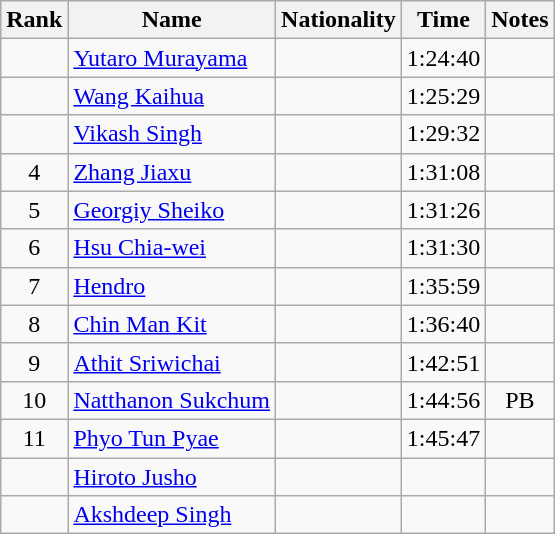<table class="wikitable sortable" style="text-align:center">
<tr>
<th>Rank</th>
<th>Name</th>
<th>Nationality</th>
<th>Time</th>
<th>Notes</th>
</tr>
<tr>
<td></td>
<td align=left><a href='#'>Yutaro Murayama</a></td>
<td align=left></td>
<td>1:24:40</td>
<td></td>
</tr>
<tr>
<td></td>
<td align=left><a href='#'>Wang Kaihua</a></td>
<td align=left></td>
<td>1:25:29</td>
<td></td>
</tr>
<tr>
<td></td>
<td align=left><a href='#'>Vikash Singh</a></td>
<td align=left></td>
<td>1:29:32</td>
<td></td>
</tr>
<tr>
<td>4</td>
<td align=left><a href='#'>Zhang Jiaxu</a></td>
<td align=left></td>
<td>1:31:08</td>
<td></td>
</tr>
<tr>
<td>5</td>
<td align=left><a href='#'>Georgiy Sheiko</a></td>
<td align=left></td>
<td>1:31:26</td>
<td></td>
</tr>
<tr>
<td>6</td>
<td align=left><a href='#'>Hsu Chia-wei</a></td>
<td align=left></td>
<td>1:31:30</td>
<td></td>
</tr>
<tr>
<td>7</td>
<td align=left><a href='#'>Hendro</a></td>
<td align=left></td>
<td>1:35:59</td>
<td></td>
</tr>
<tr>
<td>8</td>
<td align=left><a href='#'>Chin Man Kit</a></td>
<td align=left></td>
<td>1:36:40</td>
<td></td>
</tr>
<tr>
<td>9</td>
<td align=left><a href='#'>Athit Sriwichai</a></td>
<td align=left></td>
<td>1:42:51</td>
<td></td>
</tr>
<tr>
<td>10</td>
<td align=left><a href='#'>Natthanon Sukchum</a></td>
<td align=left></td>
<td>1:44:56</td>
<td>PB</td>
</tr>
<tr>
<td>11</td>
<td align=left><a href='#'>Phyo Tun Pyae</a></td>
<td align=left></td>
<td>1:45:47</td>
<td></td>
</tr>
<tr>
<td></td>
<td align=left><a href='#'>Hiroto Jusho</a></td>
<td align=left></td>
<td></td>
<td></td>
</tr>
<tr>
<td></td>
<td align=left><a href='#'>Akshdeep Singh</a></td>
<td align=left></td>
<td></td>
<td></td>
</tr>
</table>
